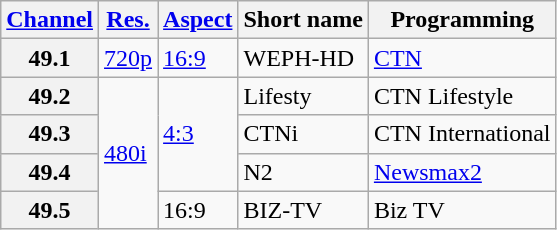<table class="wikitable">
<tr>
<th><a href='#'>Channel</a></th>
<th><a href='#'>Res.</a></th>
<th><a href='#'>Aspect</a></th>
<th>Short name</th>
<th>Programming</th>
</tr>
<tr>
<th scope = "row">49.1</th>
<td><a href='#'>720p</a></td>
<td><a href='#'>16:9</a></td>
<td>WEPH-HD</td>
<td><a href='#'>CTN</a></td>
</tr>
<tr>
<th scope = "row">49.2</th>
<td rowspan=4><a href='#'>480i</a></td>
<td rowspan=3><a href='#'>4:3</a></td>
<td>Lifesty</td>
<td>CTN Lifestyle</td>
</tr>
<tr>
<th scope = "row">49.3</th>
<td>CTNi</td>
<td>CTN International</td>
</tr>
<tr>
<th scope = "row">49.4</th>
<td>N2</td>
<td><a href='#'>Newsmax2</a></td>
</tr>
<tr>
<th scope = "row">49.5</th>
<td>16:9</td>
<td>BIZ-TV</td>
<td>Biz TV</td>
</tr>
</table>
